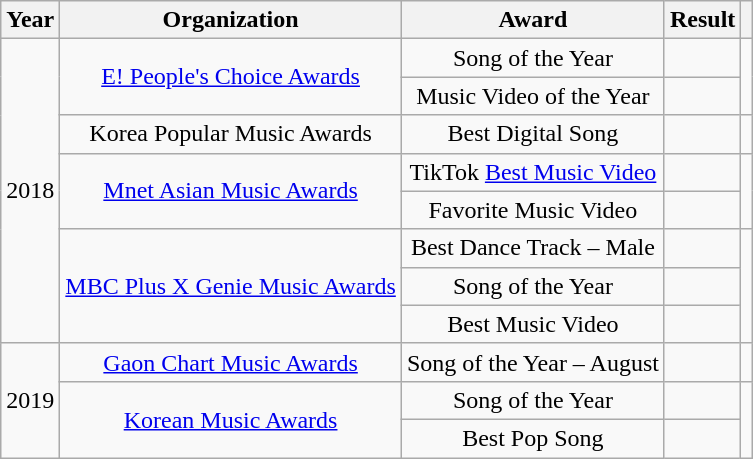<table class="sortable wikitable">
<tr>
<th>Year</th>
<th>Organization</th>
<th>Award</th>
<th>Result</th>
<th class="unsortable"></th>
</tr>
<tr>
<td align="center" rowspan="8">2018</td>
<td align="center" rowspan="2"><a href='#'>E! People's Choice Awards</a></td>
<td align="center">Song of the Year</td>
<td></td>
<td align="center" rowspan=2></td>
</tr>
<tr>
<td align="center">Music Video of the Year</td>
<td></td>
</tr>
<tr>
<td align="center" rowspan="1">Korea Popular Music Awards</td>
<td align="center">Best Digital Song</td>
<td></td>
<td align="center"></td>
</tr>
<tr>
<td align="center" rowspan="2"><a href='#'>Mnet Asian Music Awards</a></td>
<td align="center">TikTok <a href='#'>Best Music Video</a></td>
<td></td>
<td align="center" rowspan="2"></td>
</tr>
<tr>
<td align="center">Favorite Music Video</td>
<td></td>
</tr>
<tr>
<td align="center" rowspan=3><a href='#'>MBC Plus X Genie Music Awards</a></td>
<td align="center">Best Dance Track – Male</td>
<td></td>
<td align="center" rowspan="3"></td>
</tr>
<tr>
<td align="center">Song of the Year</td>
<td></td>
</tr>
<tr>
<td align="center">Best Music Video</td>
<td></td>
</tr>
<tr>
<td align="center" rowspan="3">2019</td>
<td align="center"><a href='#'>Gaon Chart Music Awards</a></td>
<td align="center">Song of the Year – August</td>
<td></td>
<td align="center"></td>
</tr>
<tr>
<td align="center" rowspan="2"><a href='#'>Korean Music Awards</a></td>
<td align="center">Song of the Year</td>
<td></td>
<td align="center" rowspan="2"></td>
</tr>
<tr>
<td align="center">Best Pop Song</td>
<td></td>
</tr>
</table>
